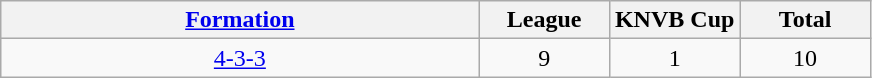<table class="wikitable">
<tr>
<th><a href='#'>Formation</a></th>
<th width=15%>League</th>
<th width=15%>KNVB Cup</th>
<th width=15%>Total</th>
</tr>
<tr>
<td align="center"><a href='#'>4-3-3</a></td>
<td align="center">9</td>
<td align="center">1</td>
<td align="center">10</td>
</tr>
</table>
